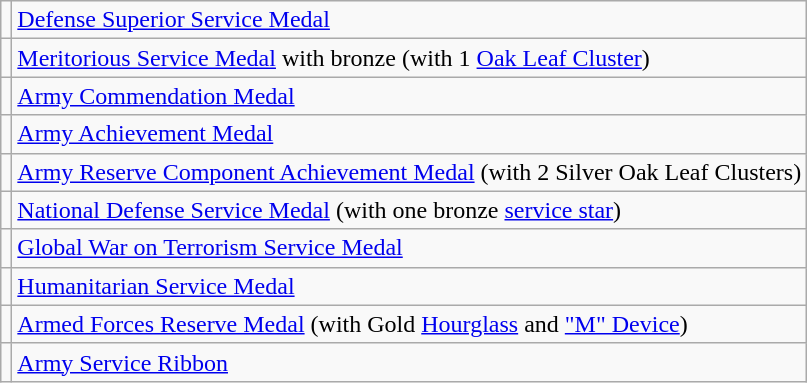<table class="wikitable">
<tr>
<td></td>
<td><a href='#'>Defense Superior Service Medal</a></td>
</tr>
<tr>
<td></td>
<td><a href='#'>Meritorious Service Medal</a> with bronze (with 1 <a href='#'>Oak Leaf Cluster</a>)</td>
</tr>
<tr>
<td></td>
<td><a href='#'>Army Commendation Medal</a></td>
</tr>
<tr>
<td></td>
<td><a href='#'>Army Achievement Medal</a></td>
</tr>
<tr>
<td></td>
<td><a href='#'>Army Reserve Component Achievement Medal</a> (with 2 Silver Oak Leaf Clusters)</td>
</tr>
<tr>
<td></td>
<td><a href='#'>National Defense Service Medal</a> (with one bronze <a href='#'>service star</a>)</td>
</tr>
<tr>
<td></td>
<td><a href='#'>Global War on Terrorism Service Medal</a></td>
</tr>
<tr>
<td></td>
<td><a href='#'>Humanitarian Service Medal</a></td>
</tr>
<tr>
<td><span></span></td>
<td><a href='#'>Armed Forces Reserve Medal</a> (with Gold <a href='#'>Hourglass</a> and <a href='#'>"M" Device</a>)</td>
</tr>
<tr>
<td></td>
<td><a href='#'>Army Service Ribbon</a></td>
</tr>
</table>
